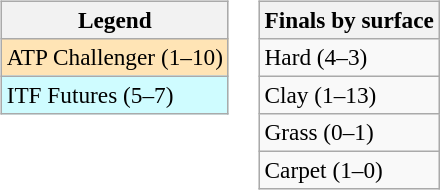<table>
<tr valign=top>
<td><br><table class=wikitable style=font-size:97%>
<tr>
<th>Legend</th>
</tr>
<tr bgcolor=moccasin>
<td>ATP Challenger (1–10)</td>
</tr>
<tr bgcolor=cffcff>
<td>ITF Futures (5–7)</td>
</tr>
</table>
</td>
<td><br><table class=wikitable style=font-size:97%>
<tr>
<th>Finals by surface</th>
</tr>
<tr>
<td>Hard (4–3)</td>
</tr>
<tr>
<td>Clay (1–13)</td>
</tr>
<tr>
<td>Grass (0–1)</td>
</tr>
<tr>
<td>Carpet (1–0)</td>
</tr>
</table>
</td>
</tr>
</table>
